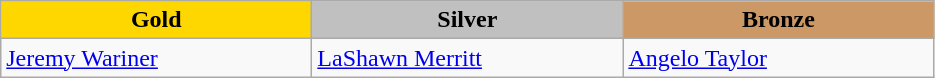<table class="wikitable" style="text-align:left">
<tr align="center">
<td width=200 bgcolor=gold><strong>Gold</strong></td>
<td width=200 bgcolor=silver><strong>Silver</strong></td>
<td width=200 bgcolor=CC9966><strong>Bronze</strong></td>
</tr>
<tr>
<td><a href='#'>Jeremy Wariner</a><br><em></em></td>
<td><a href='#'>LaShawn Merritt</a><br><em></em></td>
<td><a href='#'>Angelo Taylor</a><br><em></em></td>
</tr>
</table>
